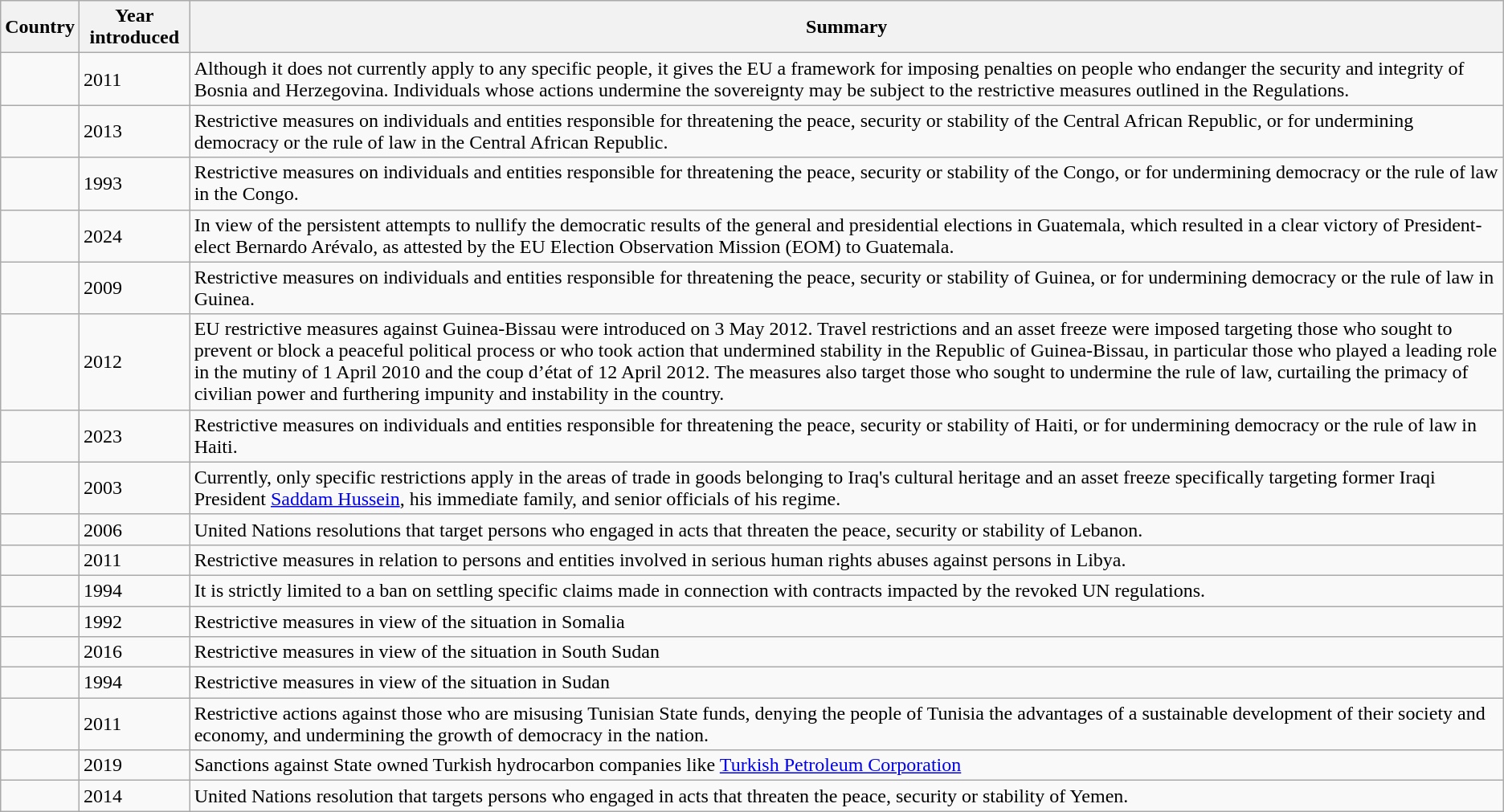<table class="wikitable sortable">
<tr>
<th>Country</th>
<th>Year introduced</th>
<th>Summary</th>
</tr>
<tr>
<td></td>
<td>2011</td>
<td>Although it does not currently apply to any specific people, it gives the EU a framework for imposing penalties on people who endanger the security and integrity of Bosnia and Herzegovina. Individuals whose actions undermine the sovereignty may be subject to the restrictive measures outlined in the Regulations.</td>
</tr>
<tr>
<td></td>
<td>2013</td>
<td>Restrictive measures on individuals and entities responsible for threatening the peace, security or stability of the Central African Republic, or for undermining democracy or the rule of law in the Central African Republic.</td>
</tr>
<tr>
<td></td>
<td>1993</td>
<td>Restrictive measures on individuals and entities responsible for threatening the peace, security or stability of the Congo, or for undermining democracy or the rule of law in the Congo.</td>
</tr>
<tr>
<td></td>
<td>2024</td>
<td>In view of the persistent attempts to nullify the democratic results of the general and presidential elections in Guatemala, which resulted in a clear victory of President-elect Bernardo Arévalo, as attested by the EU Election Observation Mission (EOM) to Guatemala.</td>
</tr>
<tr>
<td></td>
<td>2009</td>
<td>Restrictive measures on individuals and entities responsible for threatening the peace, security or stability of Guinea, or for undermining democracy or the rule of law in Guinea.</td>
</tr>
<tr>
<td></td>
<td>2012</td>
<td>EU restrictive measures against Guinea-Bissau were introduced on 3 May 2012. Travel restrictions and an asset freeze were imposed targeting those who sought to prevent or block a peaceful political process or who took action that undermined stability in the Republic of Guinea-Bissau, in particular those who played a leading role in the mutiny of 1 April 2010 and the coup d’état of 12 April 2012. The measures also target those who sought to undermine the rule of law, curtailing the primacy of civilian power and furthering impunity and instability in the country. </td>
</tr>
<tr>
<td></td>
<td>2023</td>
<td>Restrictive measures on individuals and entities responsible for threatening the peace, security or stability of Haiti, or for undermining democracy or the rule of law in Haiti.</td>
</tr>
<tr>
<td></td>
<td>2003</td>
<td>Currently, only specific restrictions apply in the areas of trade in goods belonging to Iraq's cultural heritage and an asset freeze specifically targeting former Iraqi President <a href='#'>Saddam Hussein</a>, his immediate family, and senior officials of his regime.</td>
</tr>
<tr>
<td></td>
<td>2006</td>
<td>United Nations resolutions that target persons who engaged in acts that threaten the peace, security or stability of Lebanon.</td>
</tr>
<tr>
<td></td>
<td>2011</td>
<td>Restrictive measures in relation to persons and entities involved in serious human rights abuses against persons in Libya.</td>
</tr>
<tr>
<td></td>
<td>1994</td>
<td>It is strictly limited to a ban on settling specific claims made in connection with contracts impacted by the revoked UN regulations.</td>
</tr>
<tr>
<td></td>
<td>1992</td>
<td>Restrictive measures in view of the situation in Somalia</td>
</tr>
<tr>
<td></td>
<td>2016</td>
<td>Restrictive measures in view of the situation in South Sudan</td>
</tr>
<tr>
<td></td>
<td>1994</td>
<td>Restrictive measures in view of the situation in Sudan</td>
</tr>
<tr>
<td></td>
<td>2011</td>
<td>Restrictive actions against those who are misusing Tunisian State funds, denying the people of Tunisia the advantages of a sustainable development of their society and economy, and undermining the growth of democracy in the nation.</td>
</tr>
<tr>
<td></td>
<td>2019</td>
<td>Sanctions against State owned Turkish hydrocarbon companies like <a href='#'>Turkish Petroleum Corporation</a></td>
</tr>
<tr>
<td></td>
<td>2014</td>
<td>United Nations resolution that targets persons who engaged in acts that threaten the peace, security or stability of Yemen.</td>
</tr>
</table>
